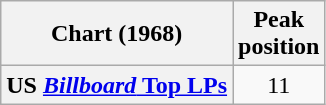<table class="wikitable plainrowheaders" style="text-align:center">
<tr>
<th scope="col">Chart (1968)</th>
<th scope="col">Peak<br>position</th>
</tr>
<tr>
<th scope="row" align="left">US <a href='#'><em>Billboard</em> Top LPs</a></th>
<td>11</td>
</tr>
</table>
